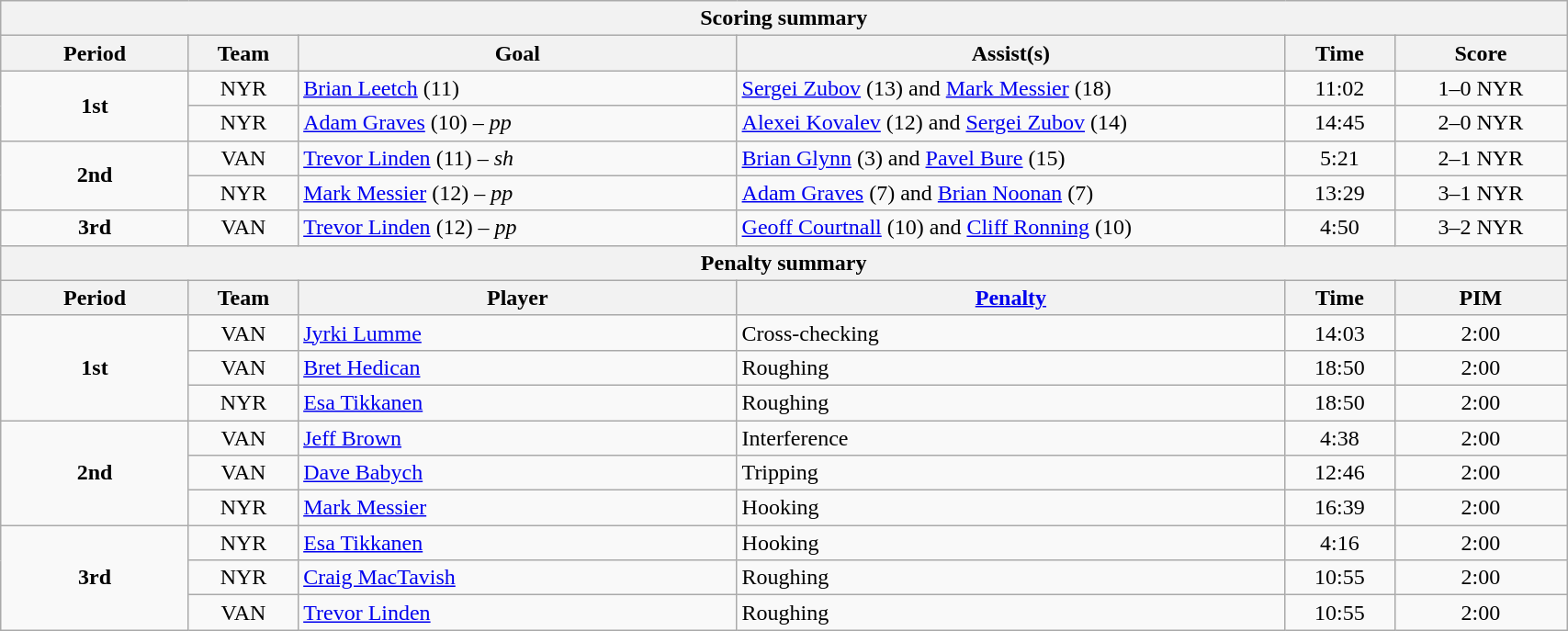<table width="90%" class="wikitable">
<tr>
<th colspan=6>Scoring summary</th>
</tr>
<tr>
<th width="12%">Period</th>
<th width="7%">Team</th>
<th width="28%">Goal</th>
<th width="35%">Assist(s)</th>
<th width="7%">Time</th>
<th width="11%">Score</th>
</tr>
<tr>
<td align=center rowspan=2><strong>1st</strong></td>
<td align=center>NYR</td>
<td><a href='#'>Brian Leetch</a> (11)</td>
<td><a href='#'>Sergei Zubov</a> (13) and <a href='#'>Mark Messier</a> (18)</td>
<td align=center>11:02</td>
<td align=center>1–0 NYR</td>
</tr>
<tr>
<td align=center>NYR</td>
<td><a href='#'>Adam Graves</a> (10) – <em>pp</em></td>
<td><a href='#'>Alexei Kovalev</a> (12) and <a href='#'>Sergei Zubov</a> (14)</td>
<td align=center>14:45</td>
<td align=center>2–0 NYR</td>
</tr>
<tr>
<td align=center rowspan=2><strong>2nd</strong></td>
<td align=center>VAN</td>
<td><a href='#'>Trevor Linden</a> (11) – <em>sh</em></td>
<td><a href='#'>Brian Glynn</a> (3) and <a href='#'>Pavel Bure</a> (15)</td>
<td align=center>5:21</td>
<td align=center>2–1 NYR</td>
</tr>
<tr>
<td align=center>NYR</td>
<td><a href='#'>Mark Messier</a> (12) – <em>pp</em></td>
<td><a href='#'>Adam Graves</a> (7) and <a href='#'>Brian Noonan</a> (7)</td>
<td align=center>13:29</td>
<td align=center>3–1 NYR</td>
</tr>
<tr>
<td align=center><strong>3rd</strong></td>
<td align=center>VAN</td>
<td><a href='#'>Trevor Linden</a> (12) – <em>pp</em></td>
<td><a href='#'>Geoff Courtnall</a> (10) and <a href='#'>Cliff Ronning</a> (10)</td>
<td align=center>4:50</td>
<td align=center>3–2 NYR</td>
</tr>
<tr>
<th colspan=6>Penalty summary</th>
</tr>
<tr>
<th width="12%">Period</th>
<th width="7%">Team</th>
<th width="28%">Player</th>
<th width="35%"><a href='#'>Penalty</a></th>
<th width="7%">Time</th>
<th width="11%">PIM</th>
</tr>
<tr>
<td align=center rowspan=3><strong>1st</strong></td>
<td align=center>VAN</td>
<td><a href='#'>Jyrki Lumme</a></td>
<td>Cross-checking</td>
<td align=center>14:03</td>
<td align=center>2:00</td>
</tr>
<tr>
<td align=center>VAN</td>
<td><a href='#'>Bret Hedican</a></td>
<td>Roughing</td>
<td align=center>18:50</td>
<td align=center>2:00</td>
</tr>
<tr>
<td align=center>NYR</td>
<td><a href='#'>Esa Tikkanen</a></td>
<td>Roughing</td>
<td align=center>18:50</td>
<td align=center>2:00</td>
</tr>
<tr>
<td align=center rowspan=3><strong>2nd</strong></td>
<td align=center>VAN</td>
<td><a href='#'>Jeff Brown</a></td>
<td>Interference</td>
<td align=center>4:38</td>
<td align=center>2:00</td>
</tr>
<tr>
<td align=center>VAN</td>
<td><a href='#'>Dave Babych</a></td>
<td>Tripping</td>
<td align=center>12:46</td>
<td align=center>2:00</td>
</tr>
<tr>
<td align=center>NYR</td>
<td><a href='#'>Mark Messier</a></td>
<td>Hooking</td>
<td align=center>16:39</td>
<td align=center>2:00</td>
</tr>
<tr>
<td align=center rowspan=3><strong>3rd</strong></td>
<td align=center>NYR</td>
<td><a href='#'>Esa Tikkanen</a></td>
<td>Hooking</td>
<td align=center>4:16</td>
<td align=center>2:00</td>
</tr>
<tr>
<td align=center>NYR</td>
<td><a href='#'>Craig MacTavish</a></td>
<td>Roughing</td>
<td align=center>10:55</td>
<td align=center>2:00</td>
</tr>
<tr>
<td align=center>VAN</td>
<td><a href='#'>Trevor Linden</a></td>
<td>Roughing</td>
<td align=center>10:55</td>
<td align=center>2:00</td>
</tr>
</table>
